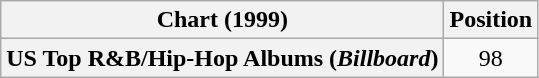<table class="wikitable plainrowheaders" style="text-align:center">
<tr>
<th scope="col">Chart (1999)</th>
<th scope="col">Position</th>
</tr>
<tr>
<th scope="row">US Top R&B/Hip-Hop Albums (<em>Billboard</em>)</th>
<td>98</td>
</tr>
</table>
